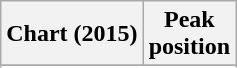<table class="wikitable">
<tr>
<th>Chart (2015)</th>
<th>Peak<br>position</th>
</tr>
<tr>
</tr>
<tr>
</tr>
</table>
